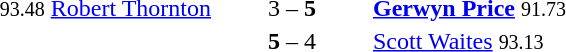<table style="text-align:center">
<tr>
<th width=223></th>
<th width=100></th>
<th width=223></th>
</tr>
<tr>
<td align=right><small><span>93.48</span></small>  <a href='#'>Robert Thornton</a> </td>
<td>3 – <strong>5</strong></td>
<td align=left> <strong><a href='#'>Gerwyn Price</a></strong> <small><span>91.73</span></small></td>
</tr>
<tr>
<td align=right></td>
<td><strong>5</strong> – 4</td>
<td align=left> <a href='#'>Scott Waites</a> <small><span>93.13</span></small></td>
</tr>
</table>
